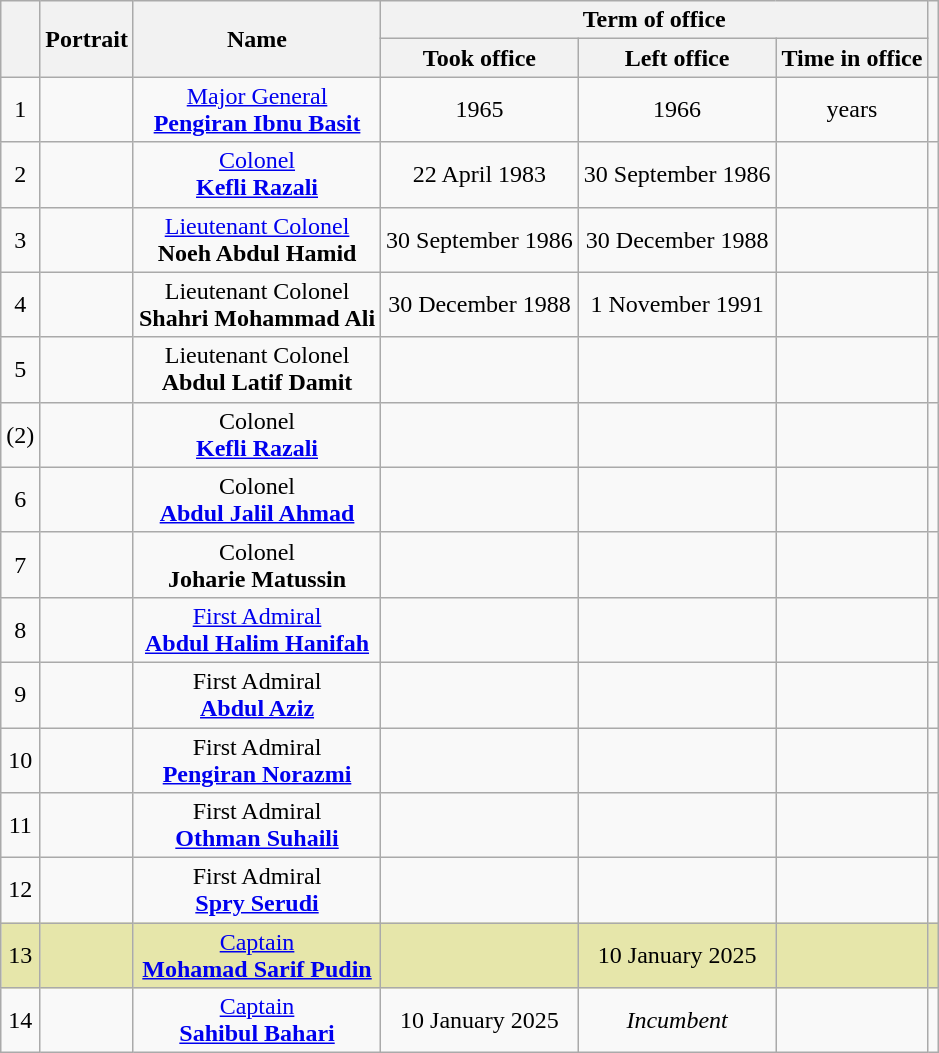<table class="wikitable" style="text-align:center">
<tr>
<th rowspan="2"></th>
<th rowspan="2">Portrait</th>
<th rowspan="2">Name<br></th>
<th colspan="3">Term of office</th>
<th rowspan="2"></th>
</tr>
<tr>
<th>Took office</th>
<th>Left office</th>
<th>Time in office</th>
</tr>
<tr>
<td>1</td>
<td></td>
<td><a href='#'>Major General</a><br><strong><a href='#'>Pengiran Ibnu Basit</a></strong><br></td>
<td>1965</td>
<td>1966</td>
<td> years</td>
<td></td>
</tr>
<tr>
<td>2</td>
<td></td>
<td><a href='#'>Colonel</a><br><strong><a href='#'>Kefli Razali</a></strong><br></td>
<td>22 April 1983</td>
<td>30 September 1986</td>
<td></td>
<td></td>
</tr>
<tr>
<td>3</td>
<td></td>
<td><a href='#'>Lieutenant Colonel</a><br><strong>Noeh Abdul Hamid</strong><br></td>
<td>30 September 1986</td>
<td>30 December 1988</td>
<td></td>
<td></td>
</tr>
<tr>
<td>4</td>
<td></td>
<td>Lieutenant Colonel<br><strong>Shahri Mohammad Ali</strong><br></td>
<td>30 December 1988</td>
<td>1 November 1991</td>
<td></td>
<td></td>
</tr>
<tr>
<td>5</td>
<td></td>
<td>Lieutenant Colonel<br><strong>Abdul Latif Damit</strong><br></td>
<td></td>
<td></td>
<td></td>
<td></td>
</tr>
<tr>
<td>(2)</td>
<td></td>
<td>Colonel<br><strong><a href='#'>Kefli Razali</a></strong><br></td>
<td></td>
<td></td>
<td></td>
<td></td>
</tr>
<tr>
<td>6</td>
<td></td>
<td>Colonel<br><strong><a href='#'>Abdul Jalil Ahmad</a></strong><br></td>
<td></td>
<td></td>
<td></td>
<td></td>
</tr>
<tr>
<td>7</td>
<td></td>
<td>Colonel<br><strong>Joharie Matussin</strong><br></td>
<td></td>
<td></td>
<td></td>
<td></td>
</tr>
<tr>
<td>8</td>
<td></td>
<td><a href='#'>First Admiral</a><br><strong><a href='#'>Abdul Halim Hanifah</a></strong><br></td>
<td></td>
<td></td>
<td></td>
<td></td>
</tr>
<tr>
<td>9</td>
<td></td>
<td>First Admiral<br><strong><a href='#'>Abdul Aziz</a></strong><br></td>
<td></td>
<td></td>
<td></td>
<td></td>
</tr>
<tr>
<td>10</td>
<td></td>
<td>First Admiral<br><strong><a href='#'>Pengiran Norazmi</a></strong><br></td>
<td></td>
<td></td>
<td></td>
<td></td>
</tr>
<tr>
<td>11</td>
<td></td>
<td>First Admiral<br><strong><a href='#'>Othman Suhaili</a></strong><br></td>
<td></td>
<td></td>
<td></td>
<td></td>
</tr>
<tr>
<td>12</td>
<td></td>
<td>First Admiral<br><strong><a href='#'>Spry Serudi</a></strong><br></td>
<td></td>
<td></td>
<td></td>
<td></td>
</tr>
<tr style=background:#e6e6aa>
<td>13</td>
<td></td>
<td><a href='#'>Captain</a><br> <strong><a href='#'>Mohamad Sarif Pudin</a></strong><br></td>
<td></td>
<td>10 January 2025</td>
<td></td>
<td></td>
</tr>
<tr>
<td>14</td>
<td></td>
<td><a href='#'>Captain</a><br>  <strong><a href='#'>Sahibul Bahari</a></strong><br></td>
<td>10 January 2025</td>
<td><em>Incumbent</em></td>
<td></td>
<td></td>
</tr>
</table>
